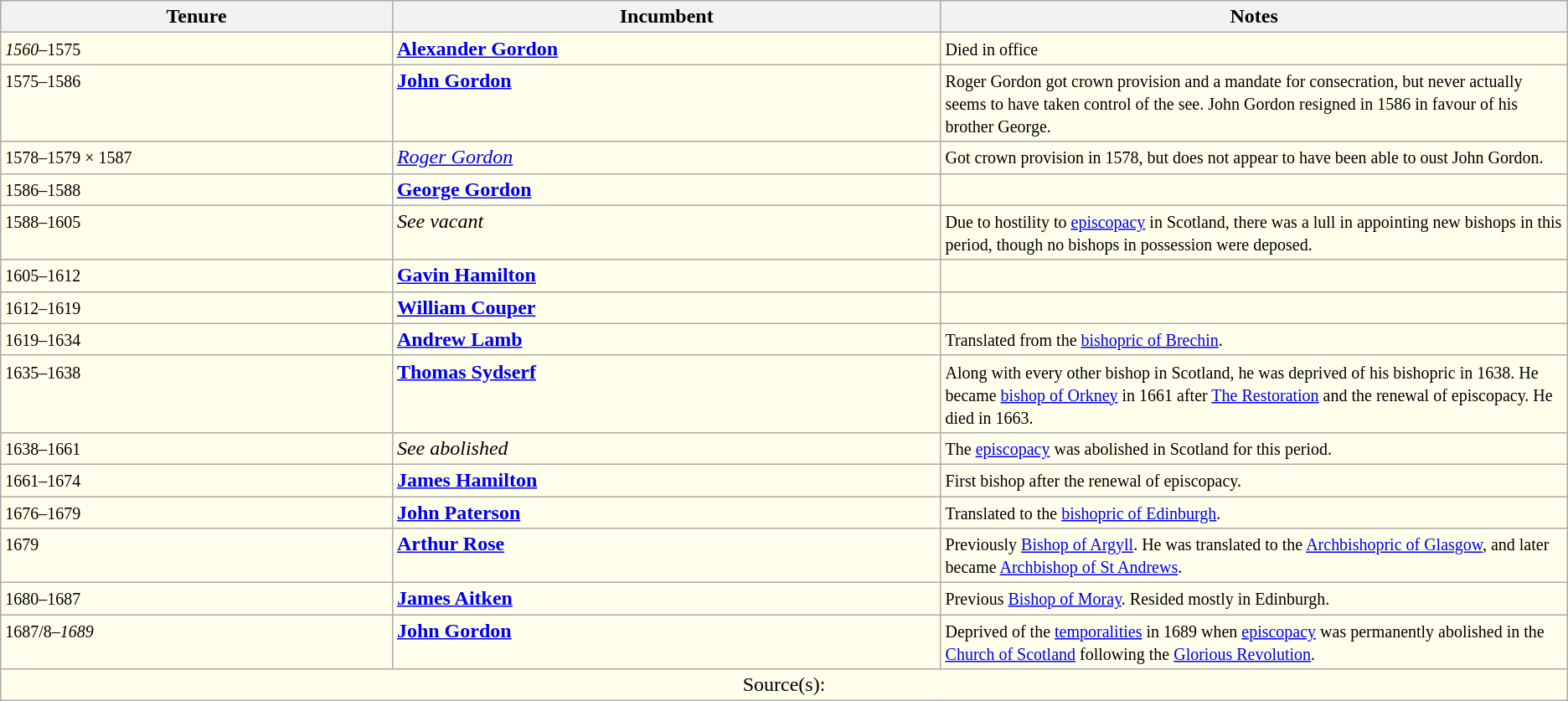<table class="wikitable">
<tr align=left>
<th width="25%">Tenure</th>
<th width="35%">Incumbent</th>
<th width="40%">Notes</th>
</tr>
<tr valign=top bgcolor="#ffffec">
<td><small><em>1560</em>–1575</small></td>
<td><strong><a href='#'>Alexander Gordon</a></strong></td>
<td><small>Died in office</small></td>
</tr>
<tr valign=top bgcolor="#ffffec">
<td><small>1575–1586</small></td>
<td><strong><a href='#'>John Gordon</a></strong></td>
<td><small>Roger Gordon got crown provision and a mandate for consecration, but never actually seems to have taken control of the see. John Gordon resigned in 1586 in favour of his brother George.</small></td>
</tr>
<tr valign=top bgcolor="#ffffec">
<td><small>1578–1579 × 1587</small></td>
<td><em><a href='#'>Roger Gordon</a></em></td>
<td><small>Got crown provision in 1578, but does not appear to have been able to oust John Gordon.</small></td>
</tr>
<tr valign=top bgcolor="#ffffec">
<td><small>1586–1588</small></td>
<td><strong><a href='#'>George Gordon</a></strong></td>
<td><small></small></td>
</tr>
<tr valign=top bgcolor="#ffffec">
<td><small>1588–1605</small></td>
<td><em>See vacant</em></td>
<td><small>Due to hostility to <a href='#'>episcopacy</a> in Scotland, there was a lull in appointing new bishops in this period, though no bishops in possession were deposed.</small></td>
</tr>
<tr valign=top bgcolor="#ffffec">
<td><small>1605–1612</small></td>
<td><strong><a href='#'>Gavin Hamilton</a></strong></td>
<td><small></small></td>
</tr>
<tr valign=top bgcolor="#ffffec">
<td><small>1612–1619</small></td>
<td><strong><a href='#'>William Couper</a></strong></td>
<td><small></small></td>
</tr>
<tr valign=top bgcolor="#ffffec">
<td><small>1619–1634</small></td>
<td><strong><a href='#'>Andrew Lamb</a></strong></td>
<td><small>Translated from the <a href='#'>bishopric of Brechin</a>.</small></td>
</tr>
<tr valign=top bgcolor="#ffffec">
<td><small>1635–1638</small></td>
<td><strong><a href='#'>Thomas Sydserf</a></strong></td>
<td><small>Along with every other bishop in Scotland, he was deprived of his bishopric in 1638. He became <a href='#'>bishop of Orkney</a> in 1661 after <a href='#'>The Restoration</a> and the renewal of episcopacy. He died in 1663.</small></td>
</tr>
<tr valign=top bgcolor="#ffffec">
<td><small>1638–1661</small></td>
<td><em>See abolished</em></td>
<td><small>The <a href='#'>episcopacy</a> was abolished in Scotland for this period.</small></td>
</tr>
<tr valign=top bgcolor="#ffffec">
<td><small>1661–1674</small></td>
<td><strong><a href='#'>James Hamilton</a></strong></td>
<td><small>First bishop after the renewal of episcopacy.</small></td>
</tr>
<tr valign=top bgcolor="#ffffec">
<td><small>1676–1679</small></td>
<td><strong><a href='#'>John Paterson</a></strong></td>
<td><small>Translated to the <a href='#'>bishopric of Edinburgh</a>.</small></td>
</tr>
<tr valign=top bgcolor="#ffffec">
<td><small>1679</small></td>
<td><strong><a href='#'>Arthur Rose</a></strong></td>
<td><small>Previously <a href='#'>Bishop of Argyll</a>. He was translated to the <a href='#'>Archbishopric of Glasgow</a>, and later became <a href='#'>Archbishop of St Andrews</a>.</small></td>
</tr>
<tr valign=top bgcolor="#ffffec">
<td><small>1680–1687</small></td>
<td><strong><a href='#'>James Aitken</a></strong></td>
<td><small>Previous <a href='#'>Bishop of Moray</a>. Resided mostly in Edinburgh.</small></td>
</tr>
<tr valign=top bgcolor="#ffffec">
<td><small>1687/8–<em>1689</em></small></td>
<td><strong><a href='#'>John Gordon</a></strong></td>
<td><small>Deprived of the <a href='#'>temporalities</a> in 1689 when <a href='#'>episcopacy</a> was permanently abolished in the <a href='#'>Church of Scotland</a> following the <a href='#'>Glorious Revolution</a>.</small></td>
</tr>
<tr valign=top bgcolor="#ffffec">
<td align=center colspan=3>Source(s):</td>
</tr>
</table>
